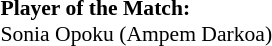<table style="width:100%; font-size:90%;">
<tr>
<td style="width:40%; vertical-align:top;"><strong>Player of the Match:</strong><br>Sonia Opoku (Ampem Darkoa)</td>
</tr>
</table>
